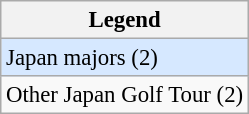<table class="wikitable" style="font-size:95%;">
<tr>
<th>Legend</th>
</tr>
<tr style="background:#D6E8FF;">
<td>Japan majors (2)</td>
</tr>
<tr>
<td>Other Japan Golf Tour (2)</td>
</tr>
</table>
